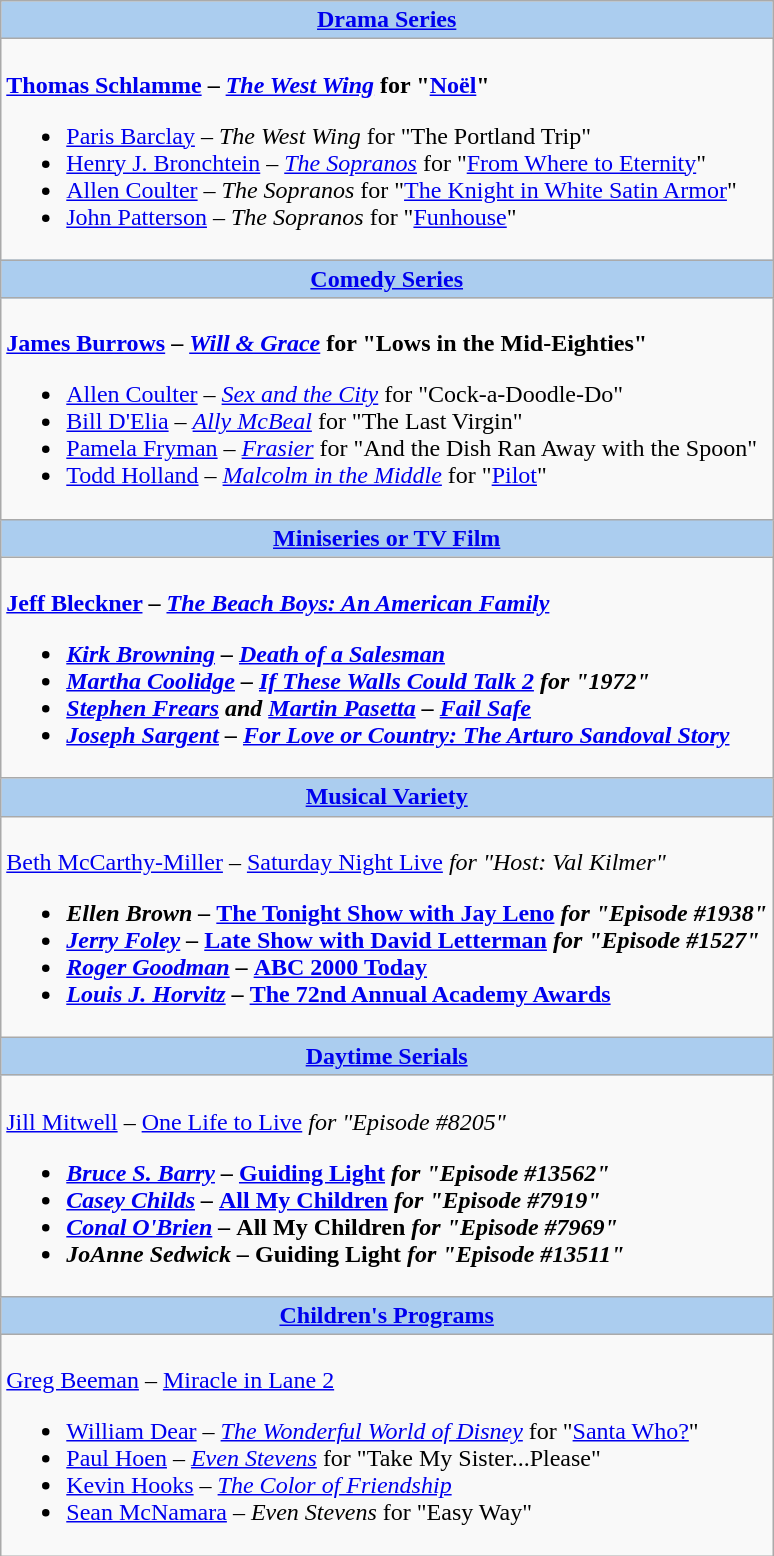<table class=wikitable style="width="100%">
<tr>
<th colspan="2" style="background:#abcdef;"><a href='#'>Drama Series</a></th>
</tr>
<tr>
<td colspan="2" style="vertical-align:top;"><br><strong><a href='#'>Thomas Schlamme</a> – <em><a href='#'>The West Wing</a></em> for "<a href='#'>Noël</a>"</strong><ul><li><a href='#'>Paris Barclay</a> – <em>The West Wing</em> for "The Portland Trip"</li><li><a href='#'>Henry J. Bronchtein</a> – <em><a href='#'>The Sopranos</a></em> for "<a href='#'>From Where to Eternity</a>"</li><li><a href='#'>Allen Coulter</a> – <em>The Sopranos</em> for "<a href='#'>The Knight in White Satin Armor</a>"</li><li><a href='#'>John Patterson</a> – <em>The Sopranos</em> for "<a href='#'>Funhouse</a>"</li></ul></td>
</tr>
<tr>
<th colspan="2" style="background:#abcdef;"><a href='#'>Comedy Series</a></th>
</tr>
<tr>
<td colspan="2" style="vertical-align:top;"><br><strong><a href='#'>James Burrows</a> – <em><a href='#'>Will & Grace</a></em> for "Lows in the Mid-Eighties"</strong><ul><li><a href='#'>Allen Coulter</a> – <em><a href='#'>Sex and the City</a></em> for "Cock-a-Doodle-Do"</li><li><a href='#'>Bill D'Elia</a> – <em><a href='#'>Ally McBeal</a></em> for "The Last Virgin"</li><li><a href='#'>Pamela Fryman</a> – <em><a href='#'>Frasier</a></em> for "And the Dish Ran Away with the Spoon"</li><li><a href='#'>Todd Holland</a> – <em><a href='#'>Malcolm in the Middle</a></em> for "<a href='#'>Pilot</a>"</li></ul></td>
</tr>
<tr>
<th colspan="2" style="background:#abcdef;"><a href='#'>Miniseries or TV Film</a></th>
</tr>
<tr>
<td colspan="2" style="vertical-align:top;"><br><strong><a href='#'>Jeff Bleckner</a> – <em><a href='#'>The Beach Boys: An American Family</a><strong><em><ul><li><a href='#'>Kirk Browning</a> – </em><a href='#'>Death of a Salesman</a><em></li><li><a href='#'>Martha Coolidge</a> – </em><a href='#'>If These Walls Could Talk 2</a><em> for "1972"</li><li><a href='#'>Stephen Frears</a> and <a href='#'>Martin Pasetta</a> – </em><a href='#'>Fail Safe</a><em></li><li><a href='#'>Joseph Sargent</a> – </em><a href='#'>For Love or Country: The Arturo Sandoval Story</a><em></li></ul></td>
</tr>
<tr>
<th colspan="2" style="background:#abcdef;"><a href='#'>Musical Variety</a></th>
</tr>
<tr>
<td colspan="2" style="vertical-align:top;"><br></strong><a href='#'>Beth McCarthy-Miller</a> – </em><a href='#'>Saturday Night Live</a><em> for "Host: Val Kilmer"<strong><ul><li>Ellen Brown – </em><a href='#'>The Tonight Show with Jay Leno</a><em> for "Episode #1938"</li><li><a href='#'>Jerry Foley</a> – </em><a href='#'>Late Show with David Letterman</a><em> for "Episode #1527"</li><li><a href='#'>Roger Goodman</a> – </em><a href='#'>ABC 2000 Today</a><em></li><li><a href='#'>Louis J. Horvitz</a> – </em><a href='#'>The 72nd Annual Academy Awards</a><em></li></ul></td>
</tr>
<tr>
<th colspan="2" style="background:#abcdef;"><a href='#'>Daytime Serials</a></th>
</tr>
<tr>
<td colspan="2" style="vertical-align:top;"><br></strong><a href='#'>Jill Mitwell</a> – </em><a href='#'>One Life to Live</a><em> for "Episode #8205"<strong><ul><li><a href='#'>Bruce S. Barry</a> – </em><a href='#'>Guiding Light</a><em> for "Episode #13562"</li><li><a href='#'>Casey Childs</a> – </em><a href='#'>All My Children</a><em> for "Episode #7919"</li><li><a href='#'>Conal O'Brien</a> – </em>All My Children<em> for "Episode #7969"</li><li>JoAnne Sedwick – </em>Guiding Light<em> for "Episode #13511"</li></ul></td>
</tr>
<tr>
<th colspan="2" style="background:#abcdef;"><a href='#'>Children's Programs</a></th>
</tr>
<tr>
<td colspan="2" style="vertical-align:top;"><br></strong><a href='#'>Greg Beeman</a> – </em><a href='#'>Miracle in Lane 2</a></em></strong><ul><li><a href='#'>William Dear</a> – <em><a href='#'>The Wonderful World of Disney</a></em> for "<a href='#'>Santa Who?</a>"</li><li><a href='#'>Paul Hoen</a> – <em><a href='#'>Even Stevens</a></em> for "Take My Sister...Please"</li><li><a href='#'>Kevin Hooks</a> – <em><a href='#'>The Color of Friendship</a></em></li><li><a href='#'>Sean McNamara</a> – <em>Even Stevens</em> for "Easy Way"</li></ul></td>
</tr>
</table>
